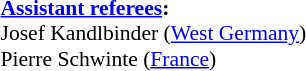<table style="width:100%; font-size:90%;">
<tr>
<td><br><strong><a href='#'>Assistant referees</a>:</strong>
<br>Josef Kandlbinder (<a href='#'>West Germany</a>)
<br>Pierre Schwinte (<a href='#'>France</a>)</td>
</tr>
</table>
